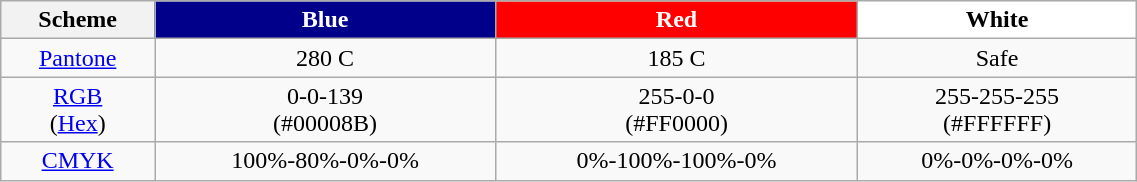<table class=wikitable width=60% style="text-align:center;">
<tr>
<th>Scheme</th>
<th style="background-color: #00008B; color: #FFFFFF">Blue</th>
<th style="background-color: #FF0000; color: #FFFFFF">Red</th>
<th style="background-color: #FFFFFF">White</th>
</tr>
<tr>
<td><a href='#'>Pantone</a></td>
<td>280 C</td>
<td>185 C</td>
<td>Safe</td>
</tr>
<tr>
<td><a href='#'>RGB</a><br>(<a href='#'>Hex</a>)</td>
<td>0-0-139<br>(#00008B)</td>
<td>255-0-0<br>(#FF0000)</td>
<td>255-255-255<br>(#FFFFFF)</td>
</tr>
<tr>
<td><a href='#'>CMYK</a></td>
<td>100%-80%-0%-0%</td>
<td>0%-100%-100%-0%</td>
<td>0%-0%-0%-0%</td>
</tr>
</table>
